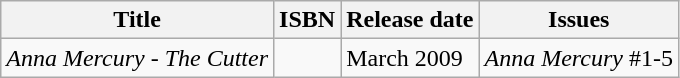<table class="wikitable">
<tr>
<th>Title</th>
<th>ISBN</th>
<th>Release date</th>
<th>Issues</th>
</tr>
<tr>
<td><em>Anna Mercury - The Cutter</em></td>
<td></td>
<td>March 2009</td>
<td><em>Anna Mercury</em> #1-5</td>
</tr>
</table>
